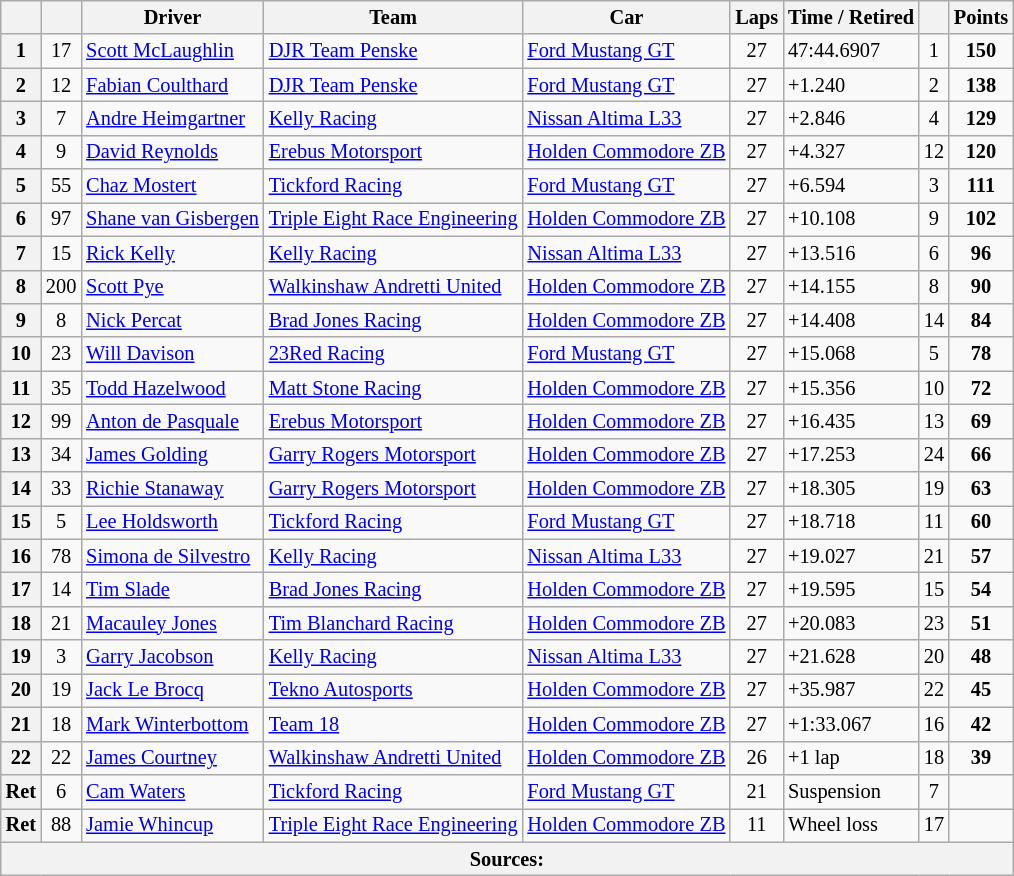<table class="wikitable" style="font-size:85%;">
<tr>
<th></th>
<th></th>
<th>Driver</th>
<th>Team</th>
<th>Car</th>
<th>Laps</th>
<th>Time / Retired</th>
<th></th>
<th>Points</th>
</tr>
<tr>
<th>1</th>
<td align="center">17</td>
<td> <a href='#'>Scott McLaughlin</a></td>
<td><a href='#'>DJR Team Penske</a></td>
<td><a href='#'>Ford Mustang GT</a></td>
<td align="center">27</td>
<td>47:44.6907</td>
<td align="center">1</td>
<td align="center"><strong>150</strong></td>
</tr>
<tr>
<th>2</th>
<td align="center">12</td>
<td> <a href='#'>Fabian Coulthard</a></td>
<td><a href='#'>DJR Team Penske</a></td>
<td><a href='#'>Ford Mustang GT</a></td>
<td align="center">27</td>
<td>+1.240</td>
<td align="center">2</td>
<td align="center"><strong>138</strong></td>
</tr>
<tr>
<th>3</th>
<td align="center">7</td>
<td> <a href='#'>Andre Heimgartner</a></td>
<td><a href='#'>Kelly Racing</a></td>
<td><a href='#'>Nissan Altima L33</a></td>
<td align="center">27</td>
<td>+2.846</td>
<td align="center">4</td>
<td align="center"><strong>129</strong></td>
</tr>
<tr>
<th>4</th>
<td align="center">9</td>
<td> <a href='#'>David Reynolds</a></td>
<td><a href='#'>Erebus Motorsport</a></td>
<td><a href='#'>Holden Commodore ZB</a></td>
<td align="center">27</td>
<td>+4.327</td>
<td align="center">12</td>
<td align="center"><strong>120</strong></td>
</tr>
<tr>
<th>5</th>
<td align="center">55</td>
<td> <a href='#'>Chaz Mostert</a></td>
<td><a href='#'>Tickford Racing</a></td>
<td><a href='#'>Ford Mustang GT</a></td>
<td align="center">27</td>
<td>+6.594</td>
<td align="center">3</td>
<td align="center"><strong>111</strong></td>
</tr>
<tr>
<th>6</th>
<td align="center">97</td>
<td> <a href='#'>Shane van Gisbergen</a></td>
<td><a href='#'>Triple Eight Race Engineering</a></td>
<td><a href='#'>Holden Commodore ZB</a></td>
<td align="center">27</td>
<td>+10.108</td>
<td align="center">9</td>
<td align="center"><strong>102</strong></td>
</tr>
<tr>
<th>7</th>
<td align="center">15</td>
<td> <a href='#'>Rick Kelly</a></td>
<td><a href='#'>Kelly Racing</a></td>
<td><a href='#'>Nissan Altima L33</a></td>
<td align="center">27</td>
<td>+13.516</td>
<td align="center">6</td>
<td align="center"><strong>96</strong></td>
</tr>
<tr>
<th>8</th>
<td align="center">200</td>
<td> <a href='#'>Scott Pye</a></td>
<td><a href='#'>Walkinshaw Andretti United</a></td>
<td><a href='#'>Holden Commodore ZB</a></td>
<td align="center">27</td>
<td>+14.155</td>
<td align="center">8</td>
<td align="center"><strong>90</strong></td>
</tr>
<tr>
<th>9</th>
<td align="center">8</td>
<td> <a href='#'>Nick Percat</a></td>
<td><a href='#'>Brad Jones Racing</a></td>
<td><a href='#'>Holden Commodore ZB</a></td>
<td align="center">27</td>
<td>+14.408</td>
<td align="center">14</td>
<td align="center"><strong>84</strong></td>
</tr>
<tr>
<th>10</th>
<td align="center">23</td>
<td> <a href='#'>Will Davison</a></td>
<td><a href='#'>23Red Racing</a></td>
<td><a href='#'>Ford Mustang GT</a></td>
<td align="center">27</td>
<td>+15.068</td>
<td align="center">5</td>
<td align="center"><strong>78</strong></td>
</tr>
<tr>
<th>11</th>
<td align="center">35</td>
<td> <a href='#'>Todd Hazelwood</a></td>
<td><a href='#'>Matt Stone Racing</a></td>
<td><a href='#'>Holden Commodore ZB</a></td>
<td align="center">27</td>
<td>+15.356</td>
<td align="center">10</td>
<td align="center"><strong>72</strong></td>
</tr>
<tr>
<th>12</th>
<td align="center">99</td>
<td> <a href='#'>Anton de Pasquale</a></td>
<td><a href='#'>Erebus Motorsport</a></td>
<td><a href='#'>Holden Commodore ZB</a></td>
<td align="center">27</td>
<td>+16.435</td>
<td align="center">13</td>
<td align="center"><strong>69</strong></td>
</tr>
<tr>
<th>13</th>
<td align="center">34</td>
<td> <a href='#'>James Golding</a></td>
<td><a href='#'>Garry Rogers Motorsport</a></td>
<td><a href='#'>Holden Commodore ZB</a></td>
<td align="center">27</td>
<td>+17.253</td>
<td align="center">24</td>
<td align="center"><strong>66</strong></td>
</tr>
<tr>
<th>14</th>
<td align="center">33</td>
<td> <a href='#'>Richie Stanaway</a></td>
<td><a href='#'>Garry Rogers Motorsport</a></td>
<td><a href='#'>Holden Commodore ZB</a></td>
<td align="center">27</td>
<td>+18.305</td>
<td align="center">19</td>
<td align="center"><strong>63</strong></td>
</tr>
<tr>
<th>15</th>
<td align="center">5</td>
<td> <a href='#'>Lee Holdsworth</a></td>
<td><a href='#'>Tickford Racing</a></td>
<td><a href='#'>Ford Mustang GT</a></td>
<td align="center">27</td>
<td>+18.718</td>
<td align="center">11</td>
<td align="center"><strong>60</strong></td>
</tr>
<tr>
<th>16</th>
<td align="center">78</td>
<td> <a href='#'>Simona de Silvestro</a></td>
<td><a href='#'>Kelly Racing</a></td>
<td><a href='#'>Nissan Altima L33</a></td>
<td align="center">27</td>
<td>+19.027</td>
<td align="center">21</td>
<td align="center"><strong>57</strong></td>
</tr>
<tr>
<th>17</th>
<td align="center">14</td>
<td> <a href='#'>Tim Slade</a></td>
<td><a href='#'>Brad Jones Racing</a></td>
<td><a href='#'>Holden Commodore ZB</a></td>
<td align="center">27</td>
<td>+19.595</td>
<td align="center">15</td>
<td align="center"><strong>54</strong></td>
</tr>
<tr>
<th>18</th>
<td align="center">21</td>
<td> <a href='#'>Macauley Jones</a></td>
<td><a href='#'>Tim Blanchard Racing</a></td>
<td><a href='#'>Holden Commodore ZB</a></td>
<td align="center">27</td>
<td>+20.083</td>
<td align="center">23</td>
<td align="center"><strong>51</strong></td>
</tr>
<tr>
<th>19</th>
<td align="center">3</td>
<td> <a href='#'>Garry Jacobson</a></td>
<td><a href='#'>Kelly Racing</a></td>
<td><a href='#'>Nissan Altima L33</a></td>
<td align="center">27</td>
<td>+21.628</td>
<td align="center">20</td>
<td align="center"><strong>48</strong></td>
</tr>
<tr>
<th>20</th>
<td align="center">19</td>
<td> <a href='#'>Jack Le Brocq</a></td>
<td><a href='#'>Tekno Autosports</a></td>
<td><a href='#'>Holden Commodore ZB</a></td>
<td align="center">27</td>
<td>+35.987</td>
<td align="center">22</td>
<td align="center"><strong>45</strong></td>
</tr>
<tr>
<th>21</th>
<td align="center">18</td>
<td> <a href='#'>Mark Winterbottom</a></td>
<td><a href='#'>Team 18</a></td>
<td><a href='#'>Holden Commodore ZB</a></td>
<td align="center">27</td>
<td>+1:33.067</td>
<td align="center">16</td>
<td align="center"><strong>42</strong></td>
</tr>
<tr>
<th>22</th>
<td align="center">22</td>
<td> <a href='#'>James Courtney</a></td>
<td><a href='#'>Walkinshaw Andretti United</a></td>
<td><a href='#'>Holden Commodore ZB</a></td>
<td align="center">26</td>
<td>+1 lap</td>
<td align="center">18</td>
<td align="center"><strong>39</strong></td>
</tr>
<tr>
<th>Ret</th>
<td align="center">6</td>
<td> <a href='#'>Cam Waters</a></td>
<td><a href='#'>Tickford Racing</a></td>
<td><a href='#'>Ford Mustang GT</a></td>
<td align="center">21</td>
<td>Suspension</td>
<td align="center">7</td>
<td align="center"></td>
</tr>
<tr>
<th>Ret</th>
<td align="center">88</td>
<td> <a href='#'>Jamie Whincup</a></td>
<td><a href='#'>Triple Eight Race Engineering</a></td>
<td><a href='#'>Holden Commodore ZB</a></td>
<td align="center">11</td>
<td>Wheel loss</td>
<td align="center">17</td>
<td align="center"></td>
</tr>
<tr>
<th colspan="9">Sources:</th>
</tr>
</table>
